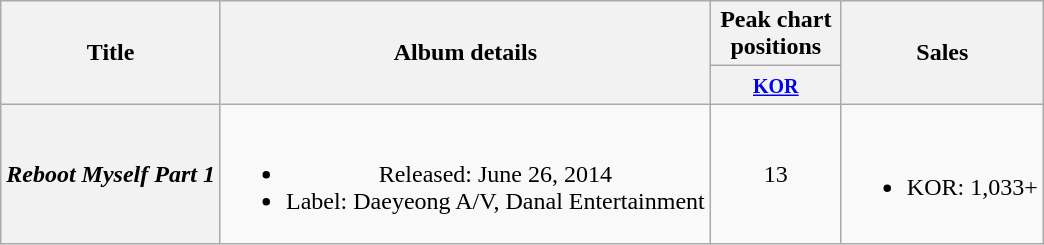<table class="wikitable plainrowheaders" style="text-align:center;">
<tr>
<th rowspan="2" scope="col">Title</th>
<th rowspan="2" scope="col">Album details</th>
<th colspan="1" scope="col" style="width:5em;">Peak chart positions</th>
<th rowspan="2" scope="col">Sales</th>
</tr>
<tr>
<th><small><a href='#'>KOR</a></small><br></th>
</tr>
<tr>
<th scope="row"><em>Reboot Myself Part 1</em></th>
<td><br><ul><li>Released: June 26, 2014</li><li>Label: Daeyeong A/V, Danal Entertainment</li></ul></td>
<td>13</td>
<td><br><ul><li>KOR: 1,033+</li></ul></td>
</tr>
</table>
